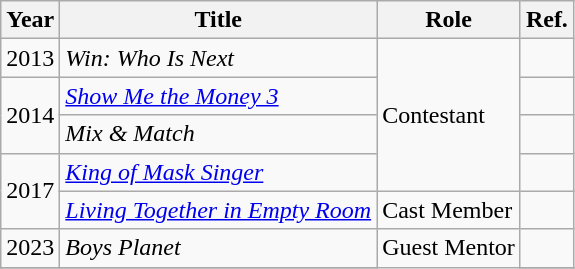<table class="wikitable" style="text-align:left;">
<tr>
<th scope="col" style="width:2em;">Year</th>
<th scope="col">Title</th>
<th>Role</th>
<th>Ref.</th>
</tr>
<tr>
<td>2013</td>
<td><em>Win: Who Is Next</em></td>
<td rowspan="4">Contestant</td>
<td></td>
</tr>
<tr>
<td rowspan="2">2014</td>
<td><em><a href='#'>Show Me the Money 3</a></em></td>
<td></td>
</tr>
<tr>
<td><em>Mix & Match</em></td>
<td></td>
</tr>
<tr>
<td rowspan="2">2017</td>
<td><em><a href='#'>King of Mask Singer</a></em></td>
<td></td>
</tr>
<tr>
<td><em><a href='#'>Living Together in Empty Room</a></em></td>
<td>Cast Member</td>
<td></td>
</tr>
<tr>
<td>2023</td>
<td><em>Boys Planet</em></td>
<td rowspan="4">Guest Mentor</td>
<td></td>
</tr>
<tr>
</tr>
</table>
